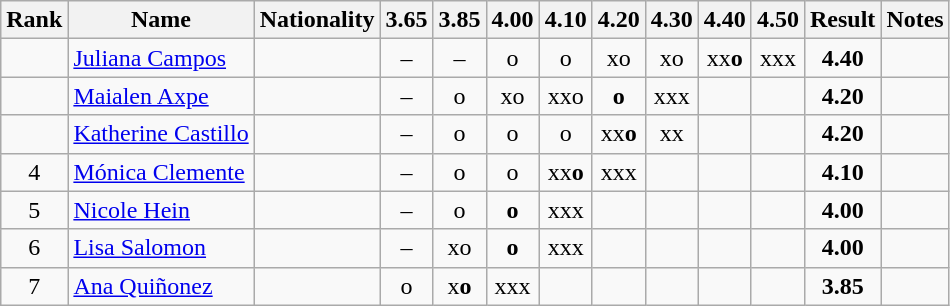<table class="wikitable sortable" style="text-align:center">
<tr>
<th>Rank</th>
<th>Name</th>
<th>Nationality</th>
<th>3.65</th>
<th>3.85</th>
<th>4.00</th>
<th>4.10</th>
<th>4.20</th>
<th>4.30</th>
<th>4.40</th>
<th>4.50</th>
<th>Result</th>
<th>Notes</th>
</tr>
<tr>
<td></td>
<td align=left><a href='#'>Juliana Campos</a></td>
<td align=left></td>
<td>–</td>
<td>–</td>
<td>o</td>
<td>o</td>
<td>xo</td>
<td>xo</td>
<td>xx<strong>o</strong></td>
<td>xxx</td>
<td><strong>4.40</strong></td>
<td></td>
</tr>
<tr>
<td></td>
<td align=left><a href='#'>Maialen Axpe</a></td>
<td align=left></td>
<td>–</td>
<td>o</td>
<td>xo</td>
<td>xxo</td>
<td><strong>o</strong></td>
<td>xxx</td>
<td></td>
<td></td>
<td><strong>4.20</strong></td>
<td></td>
</tr>
<tr>
<td></td>
<td align=left><a href='#'>Katherine Castillo</a></td>
<td align=left></td>
<td>–</td>
<td>o</td>
<td>o</td>
<td>o</td>
<td>xx<strong>o</strong></td>
<td>xx</td>
<td></td>
<td></td>
<td><strong>4.20</strong></td>
<td></td>
</tr>
<tr>
<td>4</td>
<td align=left><a href='#'>Mónica Clemente</a></td>
<td align=left></td>
<td>–</td>
<td>o</td>
<td>o</td>
<td>xx<strong>o</strong></td>
<td>xxx</td>
<td></td>
<td></td>
<td></td>
<td><strong>4.10</strong></td>
<td></td>
</tr>
<tr>
<td>5</td>
<td align=left><a href='#'>Nicole Hein</a></td>
<td align=left></td>
<td>–</td>
<td>o</td>
<td><strong>o</strong></td>
<td>xxx</td>
<td></td>
<td></td>
<td></td>
<td></td>
<td><strong>4.00</strong></td>
<td></td>
</tr>
<tr>
<td>6</td>
<td align=left><a href='#'>Lisa Salomon</a></td>
<td align=left></td>
<td>–</td>
<td>xo</td>
<td><strong>o</strong></td>
<td>xxx</td>
<td></td>
<td></td>
<td></td>
<td></td>
<td><strong>4.00</strong></td>
<td></td>
</tr>
<tr>
<td>7</td>
<td align=left><a href='#'>Ana Quiñonez</a></td>
<td align=left></td>
<td>o</td>
<td>x<strong>o</strong></td>
<td>xxx</td>
<td></td>
<td></td>
<td></td>
<td></td>
<td></td>
<td><strong>3.85</strong></td>
<td></td>
</tr>
</table>
